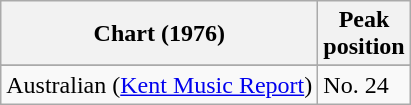<table class="wikitable sortable" border="1">
<tr>
<th scope="col">Chart (1976)</th>
<th scope="col">Peak<br>position</th>
</tr>
<tr>
</tr>
<tr>
<td>Australian (<a href='#'>Kent Music Report</a>)</td>
<td>No. 24</td>
</tr>
</table>
